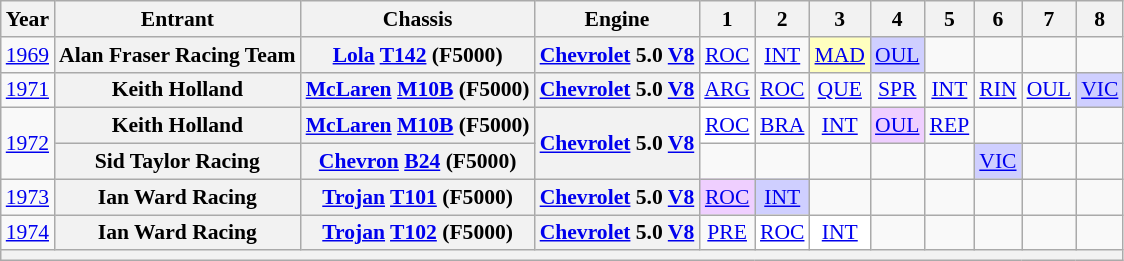<table class="wikitable" style="text-align:center; font-size:90%">
<tr>
<th>Year</th>
<th>Entrant</th>
<th>Chassis</th>
<th>Engine</th>
<th>1</th>
<th>2</th>
<th>3</th>
<th>4</th>
<th>5</th>
<th>6</th>
<th>7</th>
<th>8</th>
</tr>
<tr>
<td><a href='#'>1969</a></td>
<th>Alan Fraser Racing Team</th>
<th><a href='#'>Lola</a> <a href='#'>T142</a> (F5000)</th>
<th><a href='#'>Chevrolet</a> 5.0 <a href='#'>V8</a></th>
<td><a href='#'>ROC</a></td>
<td><a href='#'>INT</a></td>
<td style="background:#FFFFBF;"><a href='#'>MAD</a><br></td>
<td style="background:#CFCFFF;"><a href='#'>OUL</a><br></td>
<td></td>
<td></td>
<td></td>
<td></td>
</tr>
<tr>
<td><a href='#'>1971</a></td>
<th>Keith Holland</th>
<th><a href='#'>McLaren</a> <a href='#'>M10B</a> (F5000)</th>
<th><a href='#'>Chevrolet</a> 5.0 <a href='#'>V8</a></th>
<td><a href='#'>ARG</a></td>
<td><a href='#'>ROC</a></td>
<td><a href='#'>QUE</a></td>
<td><a href='#'>SPR</a></td>
<td><a href='#'>INT</a></td>
<td><a href='#'>RIN</a></td>
<td><a href='#'>OUL</a></td>
<td style="background:#CFCFFF;"><a href='#'>VIC</a><br></td>
</tr>
<tr>
<td rowspan=2><a href='#'>1972</a></td>
<th>Keith Holland</th>
<th><a href='#'>McLaren</a> <a href='#'>M10B</a> (F5000)</th>
<th rowspan=2><a href='#'>Chevrolet</a> 5.0 <a href='#'>V8</a></th>
<td style="background:#FFFFFF;"><a href='#'>ROC</a><br></td>
<td><a href='#'>BRA</a></td>
<td><a href='#'>INT</a></td>
<td style="background:#EFCFFF;"><a href='#'>OUL</a><br></td>
<td><a href='#'>REP</a></td>
<td></td>
<td></td>
<td></td>
</tr>
<tr>
<th>Sid Taylor Racing</th>
<th><a href='#'>Chevron</a> <a href='#'>B24</a> (F5000)</th>
<td></td>
<td></td>
<td></td>
<td></td>
<td></td>
<td style="background:#CFCFFF;"><a href='#'>VIC</a><br></td>
<td></td>
<td></td>
</tr>
<tr>
<td><a href='#'>1973</a></td>
<th>Ian Ward Racing</th>
<th><a href='#'>Trojan</a> <a href='#'>T101</a> (F5000)</th>
<th><a href='#'>Chevrolet</a> 5.0 <a href='#'>V8</a></th>
<td style="background:#EFCFFF;"><a href='#'>ROC</a><br></td>
<td style="background:#cfcfff;"><a href='#'>INT</a><br></td>
<td></td>
<td></td>
<td></td>
<td></td>
<td></td>
<td></td>
</tr>
<tr>
<td><a href='#'>1974</a></td>
<th>Ian Ward Racing</th>
<th><a href='#'>Trojan</a> <a href='#'>T102</a> (F5000)</th>
<th><a href='#'>Chevrolet</a> 5.0 <a href='#'>V8</a></th>
<td><a href='#'>PRE</a></td>
<td style="background:#FFFFFF;"><a href='#'>ROC</a><br></td>
<td style="background:#FFFFFF;"><a href='#'>INT</a><br></td>
<td></td>
<td></td>
<td></td>
<td></td>
<td></td>
</tr>
<tr>
<th colspan=12></th>
</tr>
</table>
